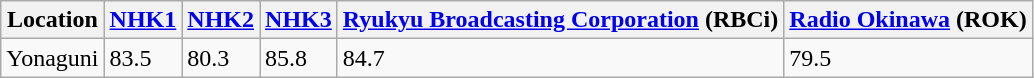<table class="wikitable" border="1">
<tr>
<th>Location</th>
<th><a href='#'>NHK1</a></th>
<th><a href='#'>NHK2</a></th>
<th><a href='#'>NHK3</a></th>
<th><a href='#'>Ryukyu Broadcasting Corporation</a> (RBCi)</th>
<th><a href='#'>Radio Okinawa</a> (ROK)</th>
</tr>
<tr>
<td>Yonaguni</td>
<td>83.5</td>
<td>80.3</td>
<td>85.8</td>
<td>84.7</td>
<td>79.5</td>
</tr>
</table>
